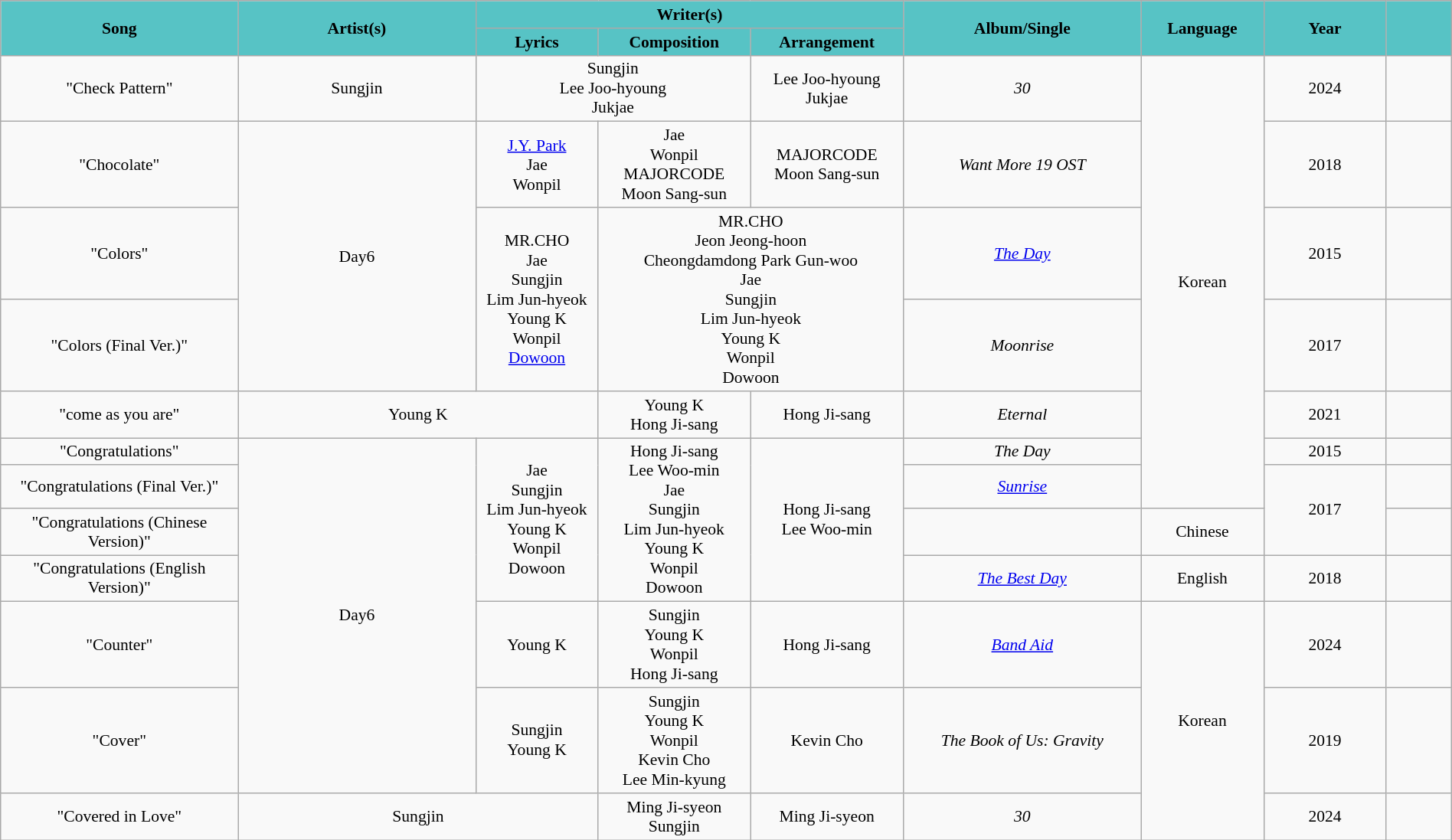<table class="wikitable" style="margin:0.5em auto; clear:both; font-size:.9em; text-align:center; width:100%">
<tr>
<th rowspan=2 style="width:200px; background:#57c3c5;">Song</th>
<th rowspan=2 style="width:200px; background:#57c3c5;">Artist(s)</th>
<th colspan=3 style="width:700px; background:#57c3c5;">Writer(s)</th>
<th rowspan=2 style="width:200px; background:#57c3c5;">Album/Single</th>
<th rowspan=2 style="width:100px; background:#57c3c5;">Language</th>
<th rowspan=2 style="width:100px; background:#57c3c5;">Year</th>
<th rowspan=2 style="width:50px;  background:#57c3c5;"></th>
</tr>
<tr>
<th style="background:#57c3c5">Lyrics</th>
<th style="background:#57c3c5">Composition</th>
<th style="background:#57c3c5">Arrangement</th>
</tr>
<tr>
<td>"Check Pattern"</td>
<td>Sungjin</td>
<td colspan=2>Sungjin<br>Lee Joo-hyoung<br>Jukjae</td>
<td>Lee Joo-hyoung<br>Jukjae</td>
<td><em>30</em></td>
<td rowspan=7>Korean</td>
<td>2024</td>
<td></td>
</tr>
<tr>
<td>"Chocolate"</td>
<td rowspan=3>Day6</td>
<td><a href='#'>J.Y. Park</a><br>Jae<br>Wonpil</td>
<td>Jae<br>Wonpil<br>MAJORCODE<br>Moon Sang-sun</td>
<td>MAJORCODE<br>Moon Sang-sun</td>
<td><em>Want More 19 OST</em></td>
<td>2018</td>
<td></td>
</tr>
<tr>
<td>"Colors"</td>
<td rowspan=2>MR.CHO<br>Jae<br>Sungjin<br>Lim Jun-hyeok<br>Young K<br>Wonpil<br><a href='#'>Dowoon</a></td>
<td rowspan=2 colspan=2>MR.CHO<br>Jeon Jeong-hoon<br>Cheongdamdong Park Gun-woo<br>Jae<br>Sungjin<br>Lim Jun-hyeok<br>Young K<br>Wonpil<br>Dowoon</td>
<td><em><a href='#'>The Day</a></em></td>
<td>2015</td>
<td></td>
</tr>
<tr>
<td>"Colors (Final Ver.)"</td>
<td><em>Moonrise</em></td>
<td>2017</td>
<td></td>
</tr>
<tr>
<td>"come as you are"<br></td>
<td colspan=2>Young K</td>
<td>Young K<br>Hong Ji-sang</td>
<td>Hong Ji-sang</td>
<td><em>Eternal</em></td>
<td>2021</td>
<td></td>
</tr>
<tr>
<td>"Congratulations"</td>
<td rowspan=6>Day6</td>
<td rowspan=4>Jae<br>Sungjin<br>Lim Jun-hyeok<br>Young K<br>Wonpil<br>Dowoon</td>
<td rowspan=4>Hong Ji-sang<br>Lee Woo-min<br>Jae<br>Sungjin<br>Lim Jun-hyeok<br>Young K<br>Wonpil<br>Dowoon</td>
<td rowspan=4>Hong Ji-sang<br>Lee Woo-min</td>
<td><em>The Day</em></td>
<td>2015</td>
<td></td>
</tr>
<tr>
<td>"Congratulations (Final Ver.)"</td>
<td><em><a href='#'>Sunrise</a></em></td>
<td rowspan=2>2017</td>
<td></td>
</tr>
<tr>
<td>"Congratulations (Chinese Version)"</td>
<td></td>
<td>Chinese</td>
<td></td>
</tr>
<tr>
<td>"Congratulations (English Version)"</td>
<td><em><a href='#'>The Best Day</a></em></td>
<td>English</td>
<td>2018</td>
<td></td>
</tr>
<tr>
<td>"Counter"</td>
<td>Young K</td>
<td>Sungjin<br>Young K<br>Wonpil<br>Hong Ji-sang</td>
<td>Hong Ji-sang</td>
<td><em><a href='#'>Band Aid</a></em></td>
<td rowspan=3>Korean</td>
<td>2024</td>
<td></td>
</tr>
<tr>
<td>"Cover"<br></td>
<td>Sungjin<br>Young K</td>
<td>Sungjin<br>Young K<br>Wonpil<br>Kevin Cho<br>Lee Min-kyung</td>
<td>Kevin Cho</td>
<td><em>The Book of Us: Gravity</em></td>
<td>2019</td>
<td></td>
</tr>
<tr>
<td>"Covered in Love"<br></td>
<td colspan=2>Sungjin</td>
<td>Ming Ji-syeon<br>Sungjin</td>
<td>Ming Ji-syeon</td>
<td><em>30</em></td>
<td>2024</td>
<td></td>
</tr>
</table>
